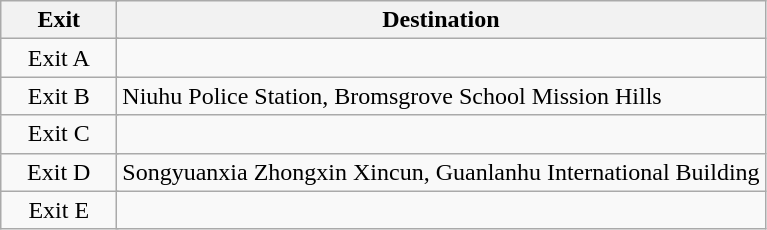<table class="wikitable">
<tr>
<th style="width:70px" colspan="2">Exit</th>
<th>Destination</th>
</tr>
<tr>
<td align="center" colspan="2">Exit A</td>
<td></td>
</tr>
<tr>
<td align="center" colspan="2">Exit B</td>
<td>Niuhu Police Station, Bromsgrove School Mission Hills</td>
</tr>
<tr>
<td align="center" colspan="2">Exit C</td>
<td></td>
</tr>
<tr>
<td align="center" colspan="2">Exit D</td>
<td>Songyuanxia Zhongxin Xincun, Guanlanhu International Building</td>
</tr>
<tr>
<td align="center" colspan="2">Exit E</td>
<td></td>
</tr>
</table>
